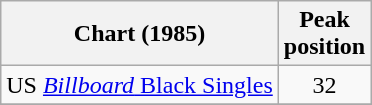<table class="wikitable sortable">
<tr>
<th>Chart (1985)</th>
<th align="center">Peak<br>position</th>
</tr>
<tr>
<td>US <a href='#'><em>Billboard</em> Black Singles</a></td>
<td align="center">32</td>
</tr>
<tr>
</tr>
</table>
